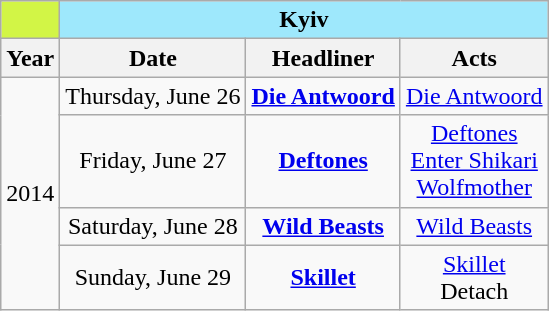<table class="wikitable">
<tr>
<th colspan="1" style="background:#d2f546"></th>
<th colspan="3" align="center" style="background:#9ee8fc">Kyiv</th>
</tr>
<tr>
<th>Year</th>
<th>Date</th>
<th>Headliner</th>
<th>Acts</th>
</tr>
<tr align="center">
<td rowspan="4">2014</td>
<td>Thursday, June 26</td>
<td><strong><a href='#'>Die Antwoord</a></strong></td>
<td><a href='#'>Die Antwoord</a></td>
</tr>
<tr align="center">
<td>Friday, June 27</td>
<td><strong><a href='#'>Deftones</a></strong></td>
<td><a href='#'>Deftones</a> <br><a href='#'>Enter Shikari</a> <br><a href='#'>Wolfmother</a></td>
</tr>
<tr align="center">
<td>Saturday, June 28</td>
<td><strong><a href='#'>Wild Beasts</a></strong></td>
<td><a href='#'>Wild Beasts</a></td>
</tr>
<tr align="center">
<td>Sunday, June 29</td>
<td><strong><a href='#'>Skillet</a></strong></td>
<td><a href='#'>Skillet</a> <br>Detach</td>
</tr>
</table>
